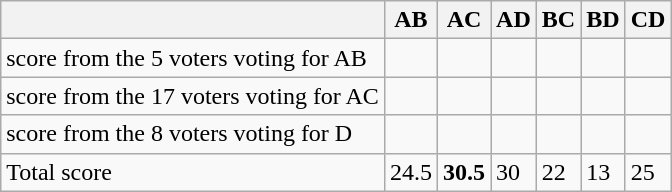<table class="wikitable">
<tr>
<th></th>
<th>AB</th>
<th>AC</th>
<th>AD</th>
<th>BC</th>
<th>BD</th>
<th>CD</th>
</tr>
<tr>
<td>score from the 5 voters voting for AB</td>
<td></td>
<td></td>
<td></td>
<td></td>
<td></td>
<td></td>
</tr>
<tr>
<td>score from the 17 voters voting for AC</td>
<td></td>
<td></td>
<td></td>
<td></td>
<td></td>
<td></td>
</tr>
<tr>
<td>score from the 8 voters voting for D</td>
<td></td>
<td></td>
<td></td>
<td></td>
<td></td>
<td></td>
</tr>
<tr>
<td>Total score</td>
<td>24.5</td>
<td><strong>30.5</strong></td>
<td>30</td>
<td>22</td>
<td>13</td>
<td>25</td>
</tr>
</table>
